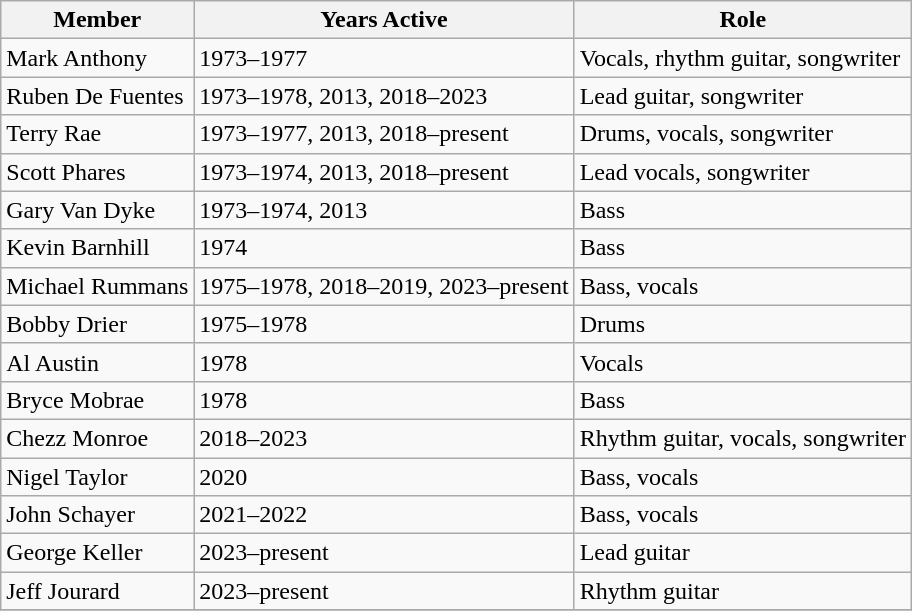<table class="wikitable">
<tr>
<th>Member</th>
<th>Years Active</th>
<th>Role</th>
</tr>
<tr>
<td>Mark Anthony</td>
<td>1973–1977</td>
<td>Vocals, rhythm guitar, songwriter</td>
</tr>
<tr>
<td>Ruben De Fuentes</td>
<td>1973–1978, 2013, 2018–2023</td>
<td>Lead guitar, songwriter</td>
</tr>
<tr>
<td>Terry Rae</td>
<td>1973–1977, 2013, 2018–present</td>
<td>Drums, vocals, songwriter</td>
</tr>
<tr>
<td>Scott Phares</td>
<td>1973–1974, 2013, 2018–present</td>
<td>Lead vocals, songwriter</td>
</tr>
<tr>
<td>Gary Van Dyke</td>
<td>1973–1974, 2013</td>
<td>Bass</td>
</tr>
<tr>
<td>Kevin Barnhill</td>
<td>1974</td>
<td>Bass</td>
</tr>
<tr>
<td>Michael Rummans</td>
<td>1975–1978, 2018–2019, 2023–present</td>
<td>Bass, vocals</td>
</tr>
<tr>
<td>Bobby Drier</td>
<td>1975–1978</td>
<td>Drums</td>
</tr>
<tr>
<td>Al Austin</td>
<td>1978</td>
<td>Vocals</td>
</tr>
<tr>
<td>Bryce Mobrae</td>
<td>1978</td>
<td>Bass</td>
</tr>
<tr>
<td>Chezz Monroe</td>
<td>2018–2023</td>
<td>Rhythm guitar, vocals, songwriter</td>
</tr>
<tr>
<td>Nigel Taylor</td>
<td>2020</td>
<td>Bass, vocals</td>
</tr>
<tr>
<td>John Schayer</td>
<td>2021–2022</td>
<td>Bass, vocals</td>
</tr>
<tr>
<td>George Keller</td>
<td>2023–present</td>
<td>Lead guitar</td>
</tr>
<tr>
<td>Jeff Jourard</td>
<td>2023–present</td>
<td>Rhythm guitar</td>
</tr>
<tr>
</tr>
</table>
